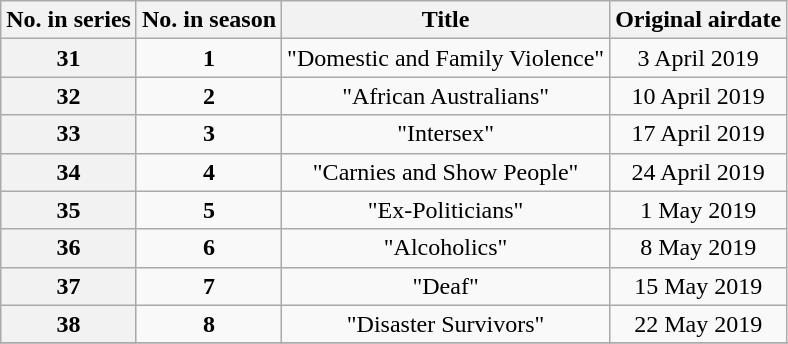<table class="wikitable plainrowheaders" style="text-align:center;">
<tr>
<th>No. in series</th>
<th>No. in season</th>
<th>Title</th>
<th>Original airdate</th>
</tr>
<tr>
<th>31</th>
<td><strong>1</strong></td>
<td>"Domestic and Family Violence"</td>
<td>3 April 2019</td>
</tr>
<tr>
<th>32</th>
<td><strong>2</strong></td>
<td>"African Australians"</td>
<td>10 April 2019</td>
</tr>
<tr>
<th>33</th>
<td><strong>3</strong></td>
<td>"Intersex"</td>
<td>17 April 2019</td>
</tr>
<tr>
<th>34</th>
<td><strong>4</strong></td>
<td>"Carnies and Show People"</td>
<td>24 April 2019</td>
</tr>
<tr>
<th>35</th>
<td><strong>5</strong></td>
<td>"Ex-Politicians"</td>
<td>1 May 2019</td>
</tr>
<tr>
<th>36</th>
<td><strong>6</strong></td>
<td>"Alcoholics"</td>
<td>8 May 2019</td>
</tr>
<tr>
<th>37</th>
<td><strong>7</strong></td>
<td>"Deaf"</td>
<td>15 May 2019</td>
</tr>
<tr>
<th>38</th>
<td><strong>8</strong></td>
<td>"Disaster Survivors"</td>
<td>22 May 2019</td>
</tr>
<tr>
</tr>
</table>
